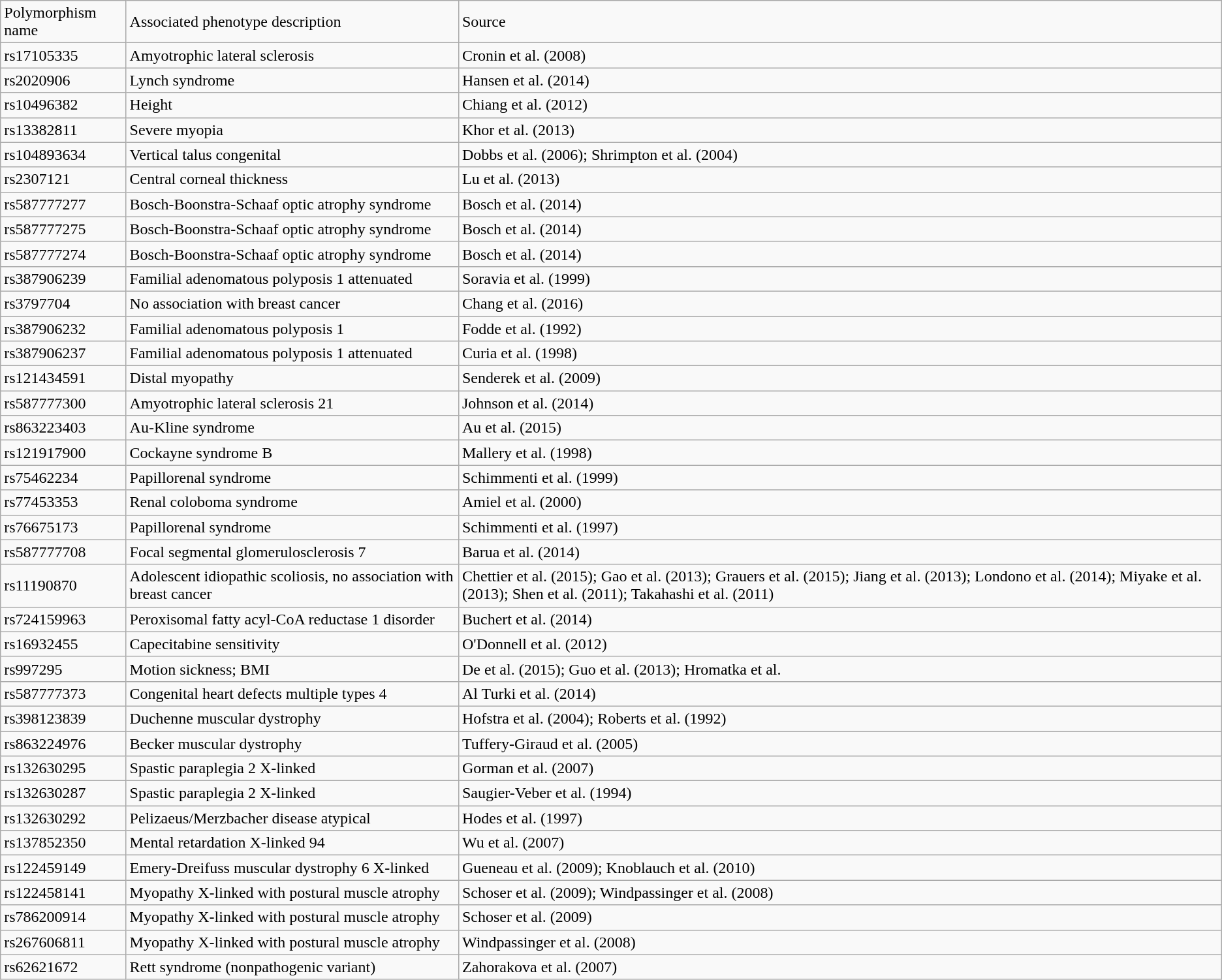<table class="wikitable">
<tr>
<td>Polymorphism  name</td>
<td>Associated  phenotype description</td>
<td>Source</td>
</tr>
<tr>
<td>rs17105335</td>
<td>Amyotrophic  lateral sclerosis</td>
<td>Cronin et al.  (2008)</td>
</tr>
<tr>
<td>rs2020906</td>
<td>Lynch  syndrome</td>
<td>Hansen et al.  (2014)</td>
</tr>
<tr>
<td>rs10496382</td>
<td>Height</td>
<td>Chiang et al.  (2012)</td>
</tr>
<tr>
<td>rs13382811</td>
<td>Severe myopia</td>
<td>Khor et al.  (2013)</td>
</tr>
<tr>
<td>rs104893634</td>
<td>Vertical talus congenital</td>
<td>Dobbs et al.  (2006); Shrimpton et al. (2004)</td>
</tr>
<tr>
<td>rs2307121</td>
<td>Central corneal thickness</td>
<td>Lu et al.  (2013)</td>
</tr>
<tr>
<td>rs587777277</td>
<td>Bosch-Boonstra-Schaaf  optic atrophy syndrome</td>
<td>Bosch et al.  (2014)</td>
</tr>
<tr>
<td>rs587777275</td>
<td>Bosch-Boonstra-Schaaf  optic atrophy syndrome</td>
<td>Bosch et al.  (2014)</td>
</tr>
<tr>
<td>rs587777274</td>
<td>Bosch-Boonstra-Schaaf  optic atrophy syndrome</td>
<td>Bosch et al.  (2014)</td>
</tr>
<tr>
<td>rs387906239</td>
<td>Familial  adenomatous polyposis 1 attenuated</td>
<td>Soravia et  al. (1999)</td>
</tr>
<tr>
<td>rs3797704</td>
<td>No  association with breast cancer</td>
<td>Chang et al.  (2016)</td>
</tr>
<tr>
<td>rs387906232</td>
<td>Familial  adenomatous polyposis 1</td>
<td>Fodde et al.  (1992)</td>
</tr>
<tr>
<td>rs387906237</td>
<td>Familial adenomatous  polyposis 1 attenuated</td>
<td>Curia et al.  (1998)</td>
</tr>
<tr>
<td>rs121434591</td>
<td>Distal  myopathy</td>
<td>Senderek et  al. (2009)</td>
</tr>
<tr>
<td>rs587777300</td>
<td>Amyotrophic  lateral sclerosis 21</td>
<td>Johnson et  al. (2014)</td>
</tr>
<tr>
<td>rs863223403</td>
<td>Au-Kline  syndrome</td>
<td>Au et al.  (2015)</td>
</tr>
<tr>
<td>rs121917900</td>
<td>Cockayne syndrome  B</td>
<td>Mallery et  al. (1998)</td>
</tr>
<tr>
<td>rs75462234</td>
<td>Papillorenal  syndrome</td>
<td>Schimmenti et  al. (1999)</td>
</tr>
<tr>
<td>rs77453353</td>
<td>Renal  coloboma syndrome</td>
<td>Amiel et al.  (2000)</td>
</tr>
<tr>
<td>rs76675173</td>
<td>Papillorenal  syndrome</td>
<td>Schimmenti et  al. (1997)</td>
</tr>
<tr>
<td>rs587777708</td>
<td>Focal  segmental glomerulosclerosis 7</td>
<td>Barua et al.  (2014)</td>
</tr>
<tr>
<td>rs11190870</td>
<td>Adolescent  idiopathic scoliosis, no association with breast cancer</td>
<td>Chettier et  al. (2015); Gao et al. (2013); Grauers et al. (2015); Jiang et al. (2013);  Londono et al. (2014); Miyake et al. (2013); Shen et al. (2011); Takahashi et  al. (2011)</td>
</tr>
<tr>
<td>rs724159963</td>
<td>Peroxisomal  fatty acyl-CoA reductase 1 disorder</td>
<td>Buchert et  al. (2014)</td>
</tr>
<tr>
<td>rs16932455</td>
<td>Capecitabine  sensitivity</td>
<td>O'Donnell et  al. (2012)</td>
</tr>
<tr>
<td>rs997295</td>
<td>Motion sickness;  BMI</td>
<td>De et al. (2015); Guo et al. (2013); Hromatka et al.</td>
</tr>
<tr>
<td>rs587777373</td>
<td>Congenital  heart defects multiple types 4</td>
<td>Al Turki et  al. (2014)</td>
</tr>
<tr>
<td>rs398123839</td>
<td>Duchenne  muscular dystrophy</td>
<td>Hofstra et  al. (2004); Roberts et al. (1992)</td>
</tr>
<tr>
<td>rs863224976</td>
<td>Becker  muscular dystrophy</td>
<td>Tuffery-Giraud  et al. (2005)</td>
</tr>
<tr>
<td>rs132630295</td>
<td>Spastic  paraplegia 2 X-linked</td>
<td>Gorman et al.  (2007)</td>
</tr>
<tr>
<td>rs132630287</td>
<td>Spastic  paraplegia 2 X-linked</td>
<td>Saugier-Veber  et al. (1994)</td>
</tr>
<tr>
<td>rs132630292</td>
<td>Pelizaeus/Merzbacher  disease atypical</td>
<td>Hodes et al.  (1997)</td>
</tr>
<tr>
<td>rs137852350</td>
<td>Mental  retardation X-linked 94</td>
<td>Wu et al.  (2007)</td>
</tr>
<tr>
<td>rs122459149</td>
<td>Emery-Dreifuss  muscular dystrophy 6 X-linked</td>
<td>Gueneau et  al. (2009); Knoblauch et al. (2010)</td>
</tr>
<tr>
<td>rs122458141</td>
<td>Myopathy  X-linked with postural muscle atrophy</td>
<td>Schoser et  al. (2009); Windpassinger et al. (2008)</td>
</tr>
<tr>
<td>rs786200914</td>
<td>Myopathy  X-linked with postural muscle atrophy</td>
<td>Schoser et  al. (2009)</td>
</tr>
<tr>
<td>rs267606811</td>
<td>Myopathy  X-linked with postural muscle atrophy</td>
<td>Windpassinger  et al. (2008)</td>
</tr>
<tr>
<td>rs62621672</td>
<td>Rett syndrome (nonpathogenic variant)</td>
<td>Zahorakova et  al. (2007)</td>
</tr>
</table>
